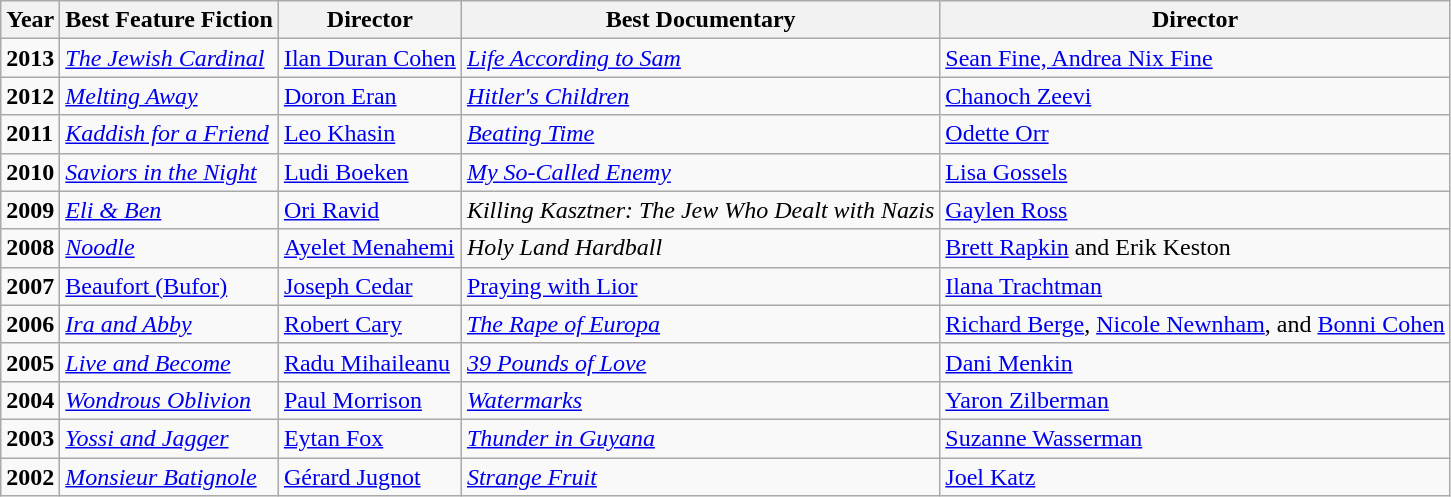<table class="wikitable">
<tr>
<th><strong>Year</strong></th>
<th><strong>Best Feature Fiction</strong></th>
<th><strong>Director</strong></th>
<th><strong>Best Documentary</strong></th>
<th><strong>Director</strong></th>
</tr>
<tr>
<td><strong>2013</strong></td>
<td><em><a href='#'>The Jewish Cardinal</a></em></td>
<td><a href='#'>Ilan Duran Cohen</a></td>
<td><em><a href='#'>Life According to Sam</a></em></td>
<td><a href='#'>Sean Fine, Andrea Nix Fine</a></td>
</tr>
<tr>
<td><strong>2012</strong></td>
<td><em><a href='#'>Melting Away</a></em></td>
<td><a href='#'>Doron Eran</a></td>
<td><em><a href='#'>Hitler's Children</a></em></td>
<td><a href='#'>Chanoch Zeevi</a></td>
</tr>
<tr>
<td><strong>2011</strong></td>
<td><em><a href='#'>Kaddish for a Friend</a></em></td>
<td><a href='#'>Leo Khasin</a></td>
<td><em><a href='#'>Beating Time</a></em></td>
<td><a href='#'>Odette Orr</a></td>
</tr>
<tr>
<td><strong>2010</strong></td>
<td><em><a href='#'>Saviors in the Night</a></em></td>
<td><a href='#'>Ludi Boeken</a></td>
<td><em><a href='#'>My So-Called Enemy</a></em></td>
<td><a href='#'>Lisa Gossels</a></td>
</tr>
<tr>
<td><strong>2009</strong></td>
<td><em><a href='#'>Eli & Ben</a></em></td>
<td><a href='#'>Ori Ravid</a></td>
<td><em>Killing Kasztner: The Jew Who Dealt with Nazis</em></td>
<td><a href='#'>Gaylen Ross</a></td>
</tr>
<tr>
<td><strong>2008</strong></td>
<td><em><a href='#'>Noodle</a></em></td>
<td><a href='#'>Ayelet Menahemi</a></td>
<td><em>Holy Land Hardball</em></td>
<td><a href='#'>Brett Rapkin</a> and Erik Keston</td>
</tr>
<tr>
<td><strong>2007</strong></td>
<td><a href='#'>Beaufort (Bufor)</a></td>
<td><a href='#'>Joseph Cedar</a></td>
<td><a href='#'>Praying with Lior</a></td>
<td><a href='#'>Ilana Trachtman</a></td>
</tr>
<tr>
<td><strong>2006</strong></td>
<td><em><a href='#'>Ira and Abby</a></em></td>
<td><a href='#'>Robert Cary</a></td>
<td><em><a href='#'>The Rape of Europa</a></em></td>
<td><a href='#'>Richard Berge</a>, <a href='#'>Nicole Newnham</a>, and <a href='#'>Bonni Cohen</a></td>
</tr>
<tr>
<td><strong>2005</strong></td>
<td><em><a href='#'>Live and Become</a></em></td>
<td><a href='#'>Radu Mihaileanu</a></td>
<td><em><a href='#'>39&nbsp;Pounds of Love</a></em></td>
<td><a href='#'>Dani Menkin</a></td>
</tr>
<tr>
<td><strong>2004</strong></td>
<td><em><a href='#'>Wondrous Oblivion</a></em></td>
<td><a href='#'>Paul Morrison</a></td>
<td><em><a href='#'>Watermarks</a></em></td>
<td><a href='#'>Yaron Zilberman</a></td>
</tr>
<tr>
<td><strong>2003</strong></td>
<td><em><a href='#'>Yossi and Jagger</a></em></td>
<td><a href='#'>Eytan Fox</a></td>
<td><em><a href='#'>Thunder in Guyana</a></em></td>
<td><a href='#'>Suzanne Wasserman</a></td>
</tr>
<tr>
<td><strong>2002</strong></td>
<td><em><a href='#'>Monsieur Batignole</a></em></td>
<td><a href='#'>Gérard Jugnot</a></td>
<td><em><a href='#'>Strange Fruit</a></em></td>
<td><a href='#'>Joel Katz</a></td>
</tr>
</table>
